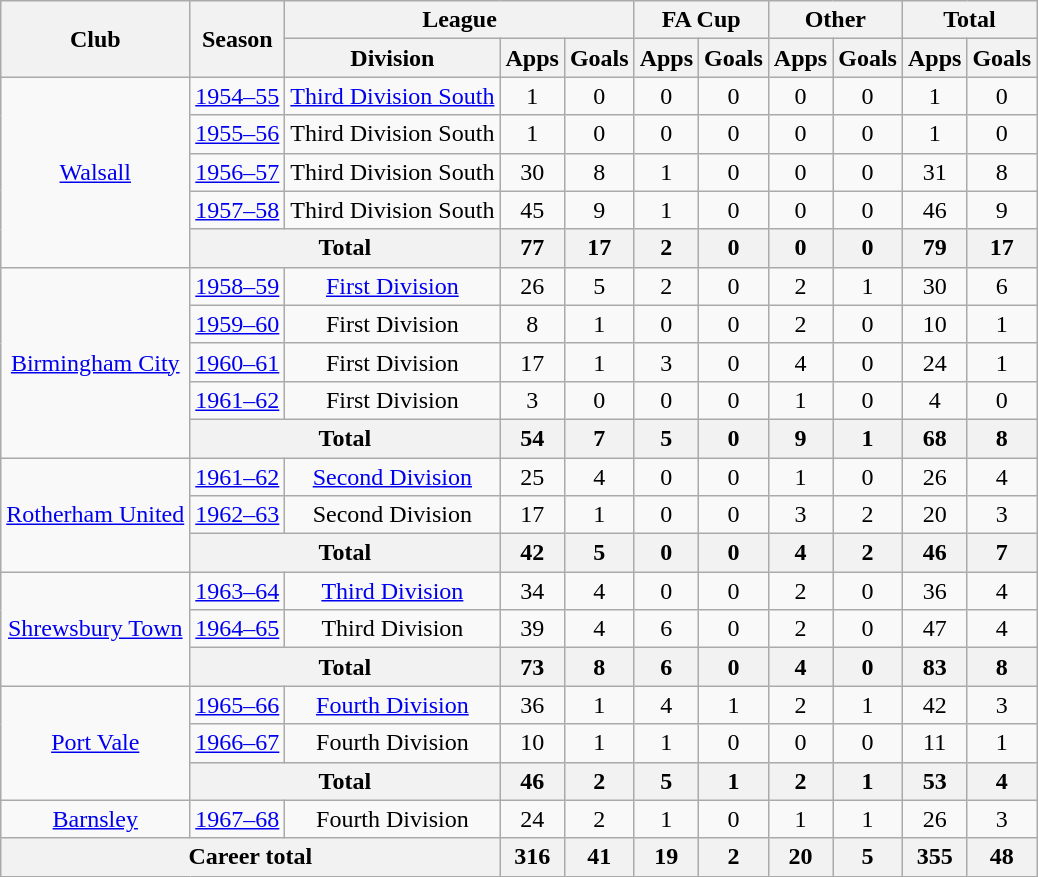<table class="wikitable" style="text-align: center;">
<tr>
<th rowspan="2">Club</th>
<th rowspan="2">Season</th>
<th colspan="3">League</th>
<th colspan="2">FA Cup</th>
<th colspan="2">Other</th>
<th colspan="2">Total</th>
</tr>
<tr>
<th>Division</th>
<th>Apps</th>
<th>Goals</th>
<th>Apps</th>
<th>Goals</th>
<th>Apps</th>
<th>Goals</th>
<th>Apps</th>
<th>Goals</th>
</tr>
<tr>
<td rowspan="5"><a href='#'>Walsall</a></td>
<td><a href='#'>1954–55</a></td>
<td><a href='#'>Third Division South</a></td>
<td>1</td>
<td>0</td>
<td>0</td>
<td>0</td>
<td>0</td>
<td>0</td>
<td>1</td>
<td>0</td>
</tr>
<tr>
<td><a href='#'>1955–56</a></td>
<td>Third Division South</td>
<td>1</td>
<td>0</td>
<td>0</td>
<td>0</td>
<td>0</td>
<td>0</td>
<td>1</td>
<td>0</td>
</tr>
<tr>
<td><a href='#'>1956–57</a></td>
<td>Third Division South</td>
<td>30</td>
<td>8</td>
<td>1</td>
<td>0</td>
<td>0</td>
<td>0</td>
<td>31</td>
<td>8</td>
</tr>
<tr>
<td><a href='#'>1957–58</a></td>
<td>Third Division South</td>
<td>45</td>
<td>9</td>
<td>1</td>
<td>0</td>
<td>0</td>
<td>0</td>
<td>46</td>
<td>9</td>
</tr>
<tr>
<th colspan="2">Total</th>
<th>77</th>
<th>17</th>
<th>2</th>
<th>0</th>
<th>0</th>
<th>0</th>
<th>79</th>
<th>17</th>
</tr>
<tr>
<td rowspan="5"><a href='#'>Birmingham City</a></td>
<td><a href='#'>1958–59</a></td>
<td><a href='#'>First Division</a></td>
<td>26</td>
<td>5</td>
<td>2</td>
<td>0</td>
<td>2</td>
<td>1</td>
<td>30</td>
<td>6</td>
</tr>
<tr>
<td><a href='#'>1959–60</a></td>
<td>First Division</td>
<td>8</td>
<td>1</td>
<td>0</td>
<td>0</td>
<td>2</td>
<td>0</td>
<td>10</td>
<td>1</td>
</tr>
<tr>
<td><a href='#'>1960–61</a></td>
<td>First Division</td>
<td>17</td>
<td>1</td>
<td>3</td>
<td>0</td>
<td>4</td>
<td>0</td>
<td>24</td>
<td>1</td>
</tr>
<tr>
<td><a href='#'>1961–62</a></td>
<td>First Division</td>
<td>3</td>
<td>0</td>
<td>0</td>
<td>0</td>
<td>1</td>
<td>0</td>
<td>4</td>
<td>0</td>
</tr>
<tr>
<th colspan="2">Total</th>
<th>54</th>
<th>7</th>
<th>5</th>
<th>0</th>
<th>9</th>
<th>1</th>
<th>68</th>
<th>8</th>
</tr>
<tr>
<td rowspan="3"><a href='#'>Rotherham United</a></td>
<td><a href='#'>1961–62</a></td>
<td><a href='#'>Second Division</a></td>
<td>25</td>
<td>4</td>
<td>0</td>
<td>0</td>
<td>1</td>
<td>0</td>
<td>26</td>
<td>4</td>
</tr>
<tr>
<td><a href='#'>1962–63</a></td>
<td>Second Division</td>
<td>17</td>
<td>1</td>
<td>0</td>
<td>0</td>
<td>3</td>
<td>2</td>
<td>20</td>
<td>3</td>
</tr>
<tr>
<th colspan="2">Total</th>
<th>42</th>
<th>5</th>
<th>0</th>
<th>0</th>
<th>4</th>
<th>2</th>
<th>46</th>
<th>7</th>
</tr>
<tr>
<td rowspan="3"><a href='#'>Shrewsbury Town</a></td>
<td><a href='#'>1963–64</a></td>
<td><a href='#'>Third Division</a></td>
<td>34</td>
<td>4</td>
<td>0</td>
<td>0</td>
<td>2</td>
<td>0</td>
<td>36</td>
<td>4</td>
</tr>
<tr>
<td><a href='#'>1964–65</a></td>
<td>Third Division</td>
<td>39</td>
<td>4</td>
<td>6</td>
<td>0</td>
<td>2</td>
<td>0</td>
<td>47</td>
<td>4</td>
</tr>
<tr>
<th colspan="2">Total</th>
<th>73</th>
<th>8</th>
<th>6</th>
<th>0</th>
<th>4</th>
<th>0</th>
<th>83</th>
<th>8</th>
</tr>
<tr>
<td rowspan="3"><a href='#'>Port Vale</a></td>
<td><a href='#'>1965–66</a></td>
<td><a href='#'>Fourth Division</a></td>
<td>36</td>
<td>1</td>
<td>4</td>
<td>1</td>
<td>2</td>
<td>1</td>
<td>42</td>
<td>3</td>
</tr>
<tr>
<td><a href='#'>1966–67</a></td>
<td>Fourth Division</td>
<td>10</td>
<td>1</td>
<td>1</td>
<td>0</td>
<td>0</td>
<td>0</td>
<td>11</td>
<td>1</td>
</tr>
<tr>
<th colspan="2">Total</th>
<th>46</th>
<th>2</th>
<th>5</th>
<th>1</th>
<th>2</th>
<th>1</th>
<th>53</th>
<th>4</th>
</tr>
<tr>
<td><a href='#'>Barnsley</a></td>
<td><a href='#'>1967–68</a></td>
<td>Fourth Division</td>
<td>24</td>
<td>2</td>
<td>1</td>
<td>0</td>
<td>1</td>
<td>1</td>
<td>26</td>
<td>3</td>
</tr>
<tr>
<th colspan="3">Career total</th>
<th>316</th>
<th>41</th>
<th>19</th>
<th>2</th>
<th>20</th>
<th>5</th>
<th>355</th>
<th>48</th>
</tr>
</table>
